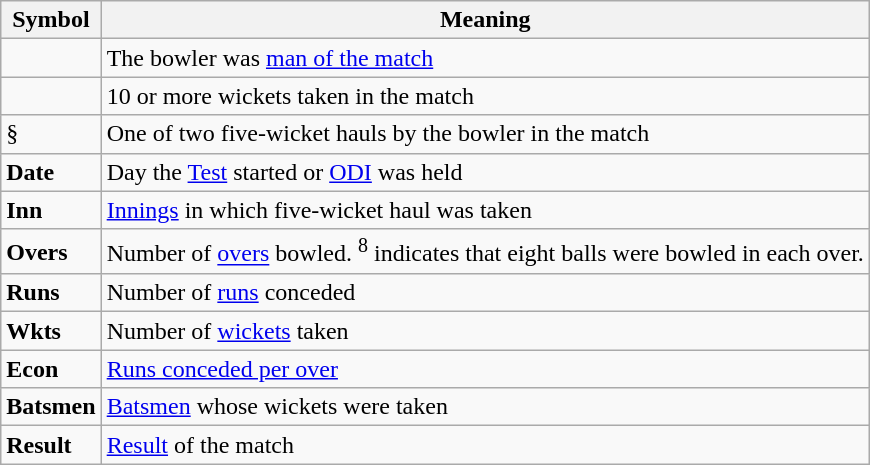<table class="wikitable">
<tr>
<th>Symbol</th>
<th>Meaning</th>
</tr>
<tr>
<td></td>
<td>The bowler was <a href='#'>man of the match</a></td>
</tr>
<tr>
<td></td>
<td>10 or more wickets taken in the match</td>
</tr>
<tr>
<td>§</td>
<td>One of two five-wicket hauls by the bowler in the match</td>
</tr>
<tr>
<td><strong>Date</strong></td>
<td>Day the <a href='#'>Test</a> started or <a href='#'>ODI</a> was held</td>
</tr>
<tr>
<td><strong>Inn</strong></td>
<td><a href='#'>Innings</a> in which five-wicket haul was taken</td>
</tr>
<tr>
<td><strong>Overs</strong></td>
<td>Number of <a href='#'>overs</a> bowled. <sup>8</sup> indicates that eight balls were bowled in each over.</td>
</tr>
<tr>
<td><strong>Runs</strong></td>
<td>Number of <a href='#'>runs</a> conceded</td>
</tr>
<tr>
<td><strong>Wkts</strong></td>
<td>Number of <a href='#'>wickets</a> taken</td>
</tr>
<tr>
<td><strong>Econ</strong></td>
<td><a href='#'>Runs conceded per over</a></td>
</tr>
<tr>
<td><strong>Batsmen</strong></td>
<td><a href='#'>Batsmen</a> whose wickets were taken</td>
</tr>
<tr>
<td><strong>Result</strong></td>
<td><a href='#'>Result</a> of the match</td>
</tr>
</table>
